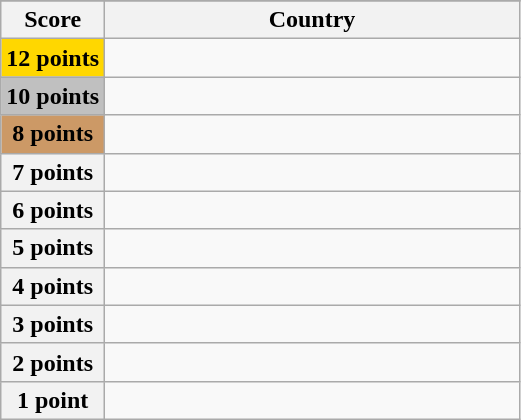<table class="wikitable">
<tr>
</tr>
<tr>
<th scope="col" width="20%">Score</th>
<th scope="col">Country</th>
</tr>
<tr>
<th scope="row" style="background:gold">12 points</th>
<td></td>
</tr>
<tr>
<th scope="row" style="background:silver">10 points</th>
<td></td>
</tr>
<tr>
<th scope="row" style="background:#CC9966">8 points</th>
<td></td>
</tr>
<tr>
<th scope="row">7 points</th>
<td></td>
</tr>
<tr>
<th scope="row">6 points</th>
<td></td>
</tr>
<tr>
<th scope="row">5 points</th>
<td></td>
</tr>
<tr>
<th scope="row">4 points</th>
<td></td>
</tr>
<tr>
<th scope="row">3 points</th>
<td></td>
</tr>
<tr>
<th scope="row">2 points</th>
<td></td>
</tr>
<tr>
<th scope="row">1 point</th>
<td></td>
</tr>
</table>
